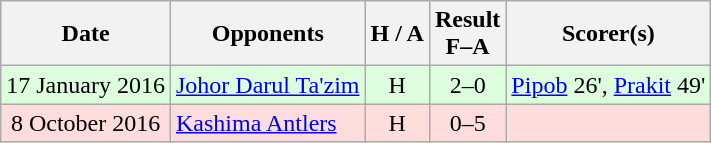<table class="wikitable" style="text-align:center">
<tr>
<th>Date</th>
<th>Opponents</th>
<th>H / A</th>
<th>Result<br>F–A</th>
<th>Scorer(s)</th>
</tr>
<tr bgcolor="#ddffdd">
<td>17 January 2016</td>
<td align="left"> <a href='#'>Johor Darul Ta'zim</a></td>
<td>H</td>
<td>2–0</td>
<td><a href='#'>Pipob</a> 26', <a href='#'>Prakit</a> 49'</td>
</tr>
<tr bgcolor="#ffdddd">
<td>8 October 2016</td>
<td align="left"> <a href='#'>Kashima Antlers</a></td>
<td>H</td>
<td>0–5</td>
<td></td>
</tr>
</table>
